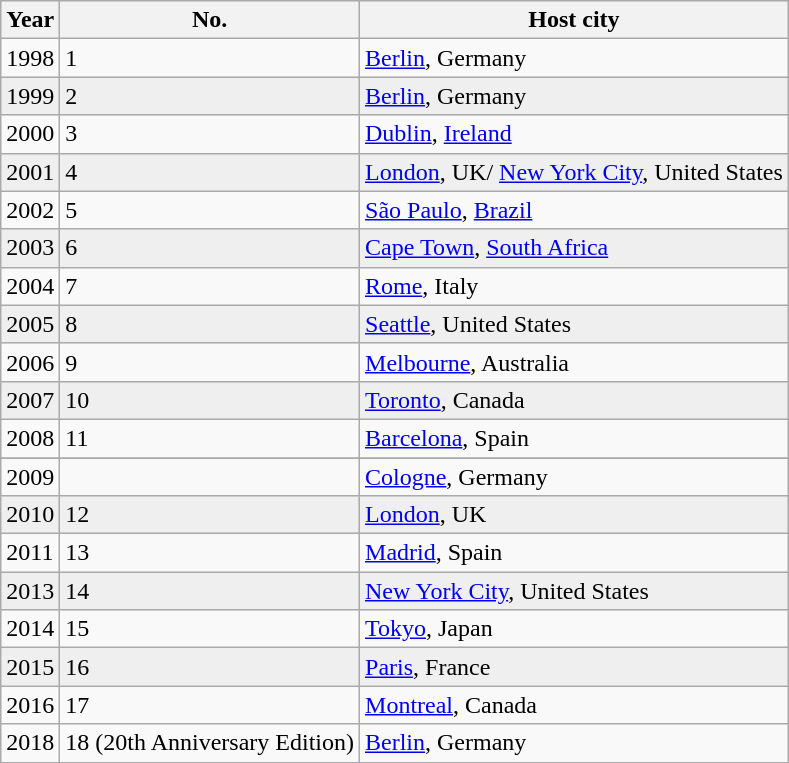<table class="wikitable">
<tr style="background:#efefef;">
<th>Year</th>
<th>No.</th>
<th>Host city</th>
</tr>
<tr>
<td>1998</td>
<td>1</td>
<td> <a href='#'>Berlin</a>, Germany</td>
</tr>
<tr style="background:#efefef;">
<td>1999</td>
<td>2</td>
<td> <a href='#'>Berlin</a>, Germany</td>
</tr>
<tr>
<td>2000</td>
<td>3</td>
<td> <a href='#'>Dublin</a>, <a href='#'>Ireland</a></td>
</tr>
<tr style="background:#efefef;">
<td>2001</td>
<td>4</td>
<td> <a href='#'>London</a>, UK/ <a href='#'>New York City</a>, United States</td>
</tr>
<tr>
<td>2002</td>
<td>5</td>
<td> <a href='#'>São Paulo</a>, <a href='#'>Brazil</a></td>
</tr>
<tr style="background:#efefef;">
<td>2003</td>
<td>6</td>
<td> <a href='#'>Cape Town</a>, <a href='#'>South Africa</a></td>
</tr>
<tr>
<td>2004</td>
<td>7</td>
<td> <a href='#'>Rome</a>, Italy</td>
</tr>
<tr style="background:#efefef;">
<td>2005</td>
<td>8</td>
<td> <a href='#'>Seattle</a>, United States</td>
</tr>
<tr>
<td>2006</td>
<td>9</td>
<td> <a href='#'>Melbourne</a>, Australia</td>
</tr>
<tr style="background:#efefef;">
<td>2007</td>
<td>10</td>
<td> <a href='#'>Toronto</a>, Canada</td>
</tr>
<tr>
<td>2008</td>
<td>11</td>
<td> <a href='#'>Barcelona</a>, Spain</td>
</tr>
<tr style="background:#efefef;">
</tr>
<tr>
<td>2009</td>
<td></td>
<td> <a href='#'>Cologne</a>, Germany</td>
</tr>
<tr style="background:#efefef;">
<td>2010</td>
<td>12</td>
<td> <a href='#'>London</a>, UK</td>
</tr>
<tr>
<td>2011</td>
<td>13</td>
<td> <a href='#'>Madrid</a>, Spain</td>
</tr>
<tr style="background:#efefef;">
<td>2013</td>
<td>14</td>
<td> <a href='#'>New York City</a>, United States</td>
</tr>
<tr>
<td>2014</td>
<td>15</td>
<td> <a href='#'>Tokyo</a>, Japan</td>
</tr>
<tr style="background:#efefef;">
<td>2015</td>
<td>16</td>
<td> <a href='#'>Paris</a>, France</td>
</tr>
<tr>
<td>2016</td>
<td>17</td>
<td> <a href='#'>Montreal</a>, Canada</td>
</tr>
<tr>
<td>2018</td>
<td>18 (20th Anniversary Edition)</td>
<td> <a href='#'>Berlin</a>, Germany</td>
</tr>
<tr style="background:#efefef;">
</tr>
</table>
